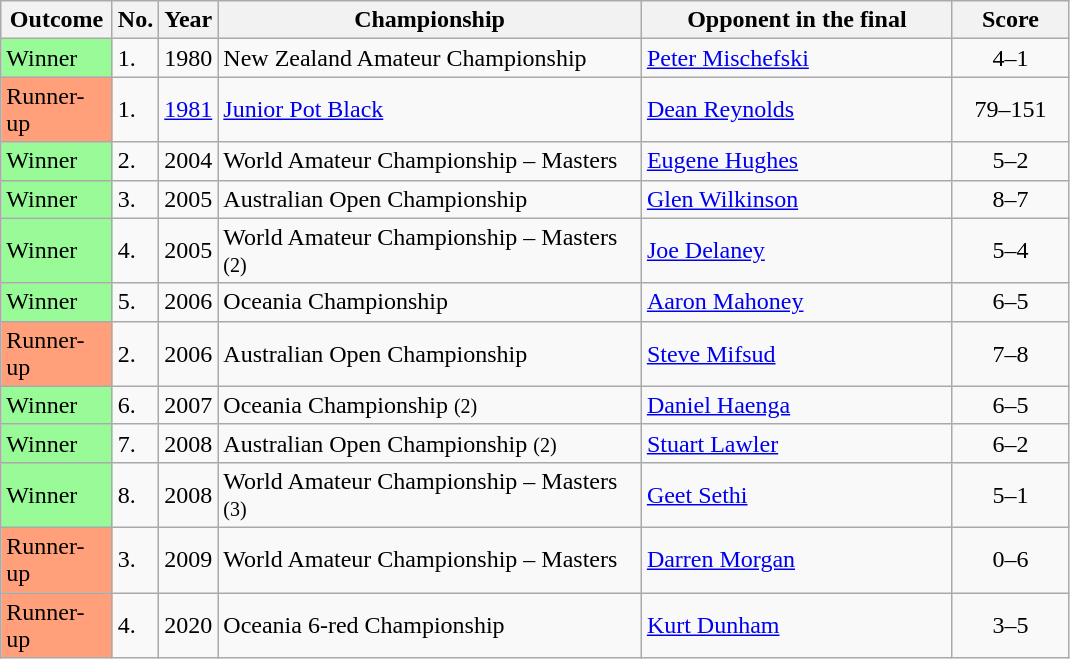<table class="sortable wikitable">
<tr>
<th width="67">Outcome</th>
<th width="20">No.</th>
<th width="30">Year</th>
<th width="275">Championship</th>
<th width="200">Opponent in the final</th>
<th style="width:70px;">Score</th>
</tr>
<tr>
<td style="background:#98fb98;">Winner</td>
<td>1.</td>
<td>1980</td>
<td>New Zealand Amateur Championship</td>
<td> <a href='#'>Peter Mischefski</a></td>
<td align=center>4–1</td>
</tr>
<tr>
<td style="background:#ffa07a;">Runner-up</td>
<td>1.</td>
<td><a href='#'>1981</a></td>
<td><a href='#'>Junior Pot Black</a></td>
<td> <a href='#'>Dean Reynolds</a></td>
<td align=center>79–151</td>
</tr>
<tr>
<td style="background:#98fb98;">Winner</td>
<td>2.</td>
<td>2004</td>
<td>World Amateur Championship – Masters</td>
<td> <a href='#'>Eugene Hughes</a></td>
<td align=center>5–2</td>
</tr>
<tr>
<td style="background:#98fb98;">Winner</td>
<td>3.</td>
<td>2005</td>
<td>Australian Open Championship</td>
<td> <a href='#'>Glen Wilkinson</a></td>
<td align=center>8–7</td>
</tr>
<tr>
<td style="background:#98fb98;">Winner</td>
<td>4.</td>
<td>2005</td>
<td>World Amateur Championship – Masters <small>(2)</small></td>
<td> <a href='#'>Joe Delaney</a></td>
<td align=center>5–4</td>
</tr>
<tr>
<td style="background:#98fb98;">Winner</td>
<td>5.</td>
<td>2006</td>
<td>Oceania Championship</td>
<td> <a href='#'>Aaron Mahoney</a></td>
<td align=center>6–5</td>
</tr>
<tr>
<td style="background:#ffa07a;">Runner-up</td>
<td>2.</td>
<td>2006</td>
<td>Australian Open Championship</td>
<td> <a href='#'>Steve Mifsud</a></td>
<td align=center>7–8</td>
</tr>
<tr>
<td style="background:#98fb98;">Winner</td>
<td>6.</td>
<td>2007</td>
<td>Oceania Championship <small>(2)</small></td>
<td> <a href='#'>Daniel Haenga</a></td>
<td align=center>6–5</td>
</tr>
<tr>
<td style="background:#98fb98;">Winner</td>
<td>7.</td>
<td>2008</td>
<td>Australian Open Championship <small>(2)</small></td>
<td> <a href='#'>Stuart Lawler</a></td>
<td align=center>6–2</td>
</tr>
<tr>
<td style="background:#98fb98;">Winner</td>
<td>8.</td>
<td>2008</td>
<td>World Amateur Championship – Masters <small>(3)</small></td>
<td> <a href='#'>Geet Sethi</a></td>
<td align=center>5–1</td>
</tr>
<tr>
<td style="background:#ffa07a;">Runner-up</td>
<td>3.</td>
<td>2009</td>
<td>World Amateur Championship – Masters</td>
<td> <a href='#'>Darren Morgan</a></td>
<td align=center>0–6</td>
</tr>
<tr>
<td style="background:#ffa07a;">Runner-up</td>
<td>4.</td>
<td>2020</td>
<td>Oceania 6-red Championship</td>
<td> <a href='#'>Kurt Dunham</a></td>
<td align=center>3–5</td>
</tr>
</table>
